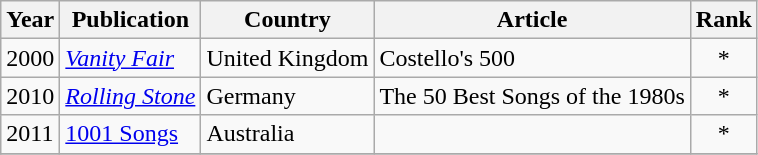<table class="wikitable">
<tr>
<th>Year</th>
<th>Publication</th>
<th>Country</th>
<th>Article</th>
<th>Rank</th>
</tr>
<tr>
<td>2000</td>
<td><em><a href='#'>Vanity Fair</a></em></td>
<td>United Kingdom</td>
<td>Costello's 500</td>
<td style="text-align:center;">*</td>
</tr>
<tr>
<td>2010</td>
<td><em><a href='#'>Rolling Stone</a></em></td>
<td>Germany</td>
<td>The 50 Best Songs of the 1980s</td>
<td style="text-align:center;">*</td>
</tr>
<tr>
<td>2011</td>
<td><a href='#'>1001 Songs</a></td>
<td>Australia</td>
<td></td>
<td style="text-align:center;">*</td>
</tr>
<tr>
</tr>
</table>
